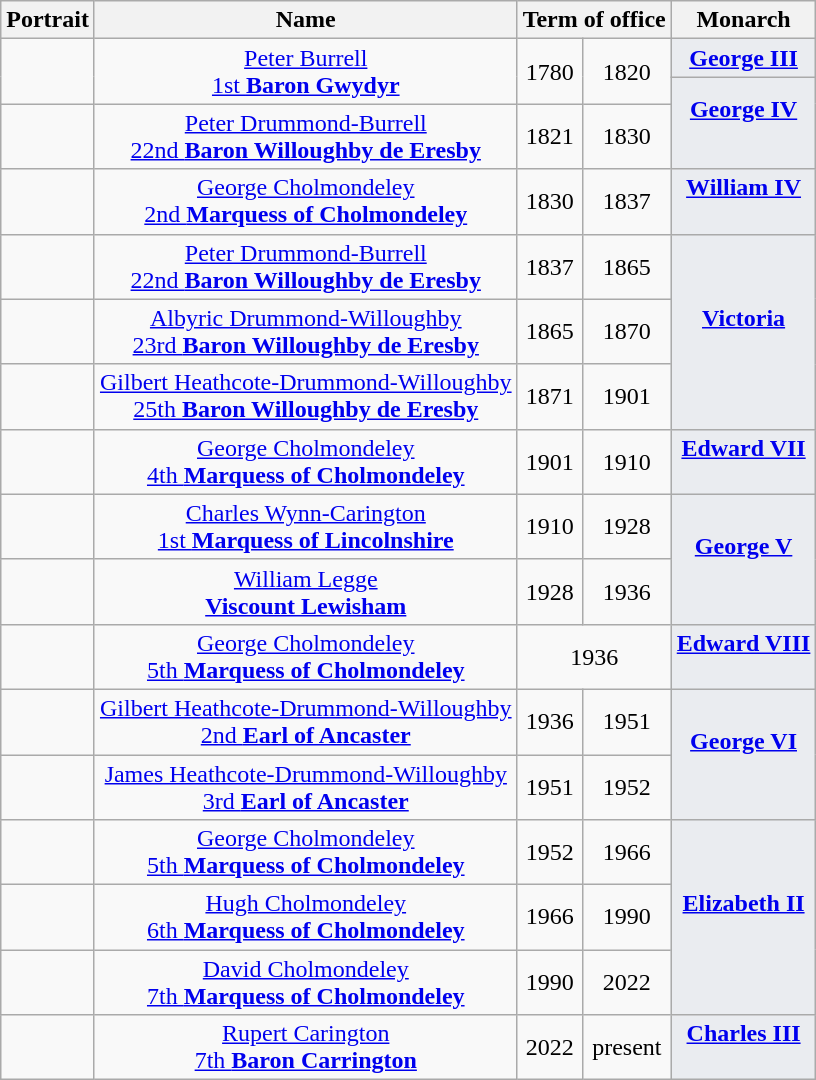<table class="wikitable mw-collapsible mw-collapsed" style="text-align:Center">
<tr>
<th>Portrait</th>
<th>Name</th>
<th colspan=2>Term of office</th>
<th>Monarch<br></th>
</tr>
<tr>
<td rowspan=2></td>
<td rowspan=2><a href='#'>Peter Burrell<br>1st <strong>Baron Gwydyr</strong></a></td>
<td rowspan=2>1780</td>
<td rowspan=2>1820</td>
<td style="background:#EAECF0"><strong><a href='#'>George III</a></strong><br></td>
</tr>
<tr>
<td rowspan=2 style="background:#EAECF0"><strong><a href='#'>George IV</a></strong><br><br></td>
</tr>
<tr>
<td></td>
<td><a href='#'>Peter Drummond-Burrell<br>22nd <strong>Baron Willoughby de Eresby</strong></a><br></td>
<td>1821</td>
<td>1830</td>
</tr>
<tr>
<td></td>
<td><a href='#'>George Cholmondeley<br>2nd <strong>Marquess of Cholmondeley</strong></a><br></td>
<td>1830</td>
<td>1837</td>
<td style="background:#EAECF0"><strong><a href='#'>William IV</a></strong><br><br></td>
</tr>
<tr>
<td></td>
<td><a href='#'>Peter Drummond-Burrell<br>22nd <strong>Baron Willoughby de Eresby</strong></a><br></td>
<td>1837</td>
<td>1865</td>
<td rowspan=3 style="background:#EAECF0"><a href='#'><strong>Victoria</strong></a><br><br></td>
</tr>
<tr>
<td></td>
<td><a href='#'>Albyric Drummond-Willoughby<br>23rd <strong>Baron Willoughby de Eresby</strong></a></td>
<td>1865</td>
<td>1870</td>
</tr>
<tr>
<td></td>
<td><a href='#'>Gilbert Heathcote-Drummond-Willoughby<br>25th <strong>Baron Willoughby de Eresby</strong></a><br></td>
<td>1871</td>
<td>1901</td>
</tr>
<tr>
<td></td>
<td><a href='#'>George Cholmondeley<br>4th <strong>Marquess of Cholmondeley</strong></a><br></td>
<td>1901</td>
<td>1910</td>
<td style="background:#EAECF0"><strong><a href='#'>Edward VII</a></strong><br><br></td>
</tr>
<tr>
<td></td>
<td><a href='#'>Charles Wynn-Carington<br>1st <strong>Marquess of Lincolnshire</strong></a><br></td>
<td>1910</td>
<td>1928</td>
<td rowspan=2 style="background:#EAECF0"><strong><a href='#'>George V</a></strong><br><br></td>
</tr>
<tr>
<td></td>
<td><a href='#'>William Legge<br><strong>Viscount Lewisham</strong></a><br></td>
<td>1928</td>
<td>1936</td>
</tr>
<tr>
<td></td>
<td><a href='#'>George Cholmondeley<br>5th <strong>Marquess of Cholmondeley</strong></a><br></td>
<td colspan=2>1936</td>
<td style="background:#EAECF0"><strong><a href='#'>Edward VIII</a></strong><br><br></td>
</tr>
<tr>
<td></td>
<td><a href='#'>Gilbert Heathcote-Drummond-Willoughby<br>2nd <strong>Earl of Ancaster</strong></a><br></td>
<td>1936</td>
<td>1951</td>
<td rowspan=2 style="background:#EAECF0"><strong><a href='#'>George VI</a></strong><br><br></td>
</tr>
<tr>
<td></td>
<td><a href='#'>James Heathcote-Drummond-Willoughby<br>3rd <strong>Earl of Ancaster</strong></a><br></td>
<td>1951</td>
<td>1952</td>
</tr>
<tr>
<td></td>
<td><a href='#'>George Cholmondeley<br>5th <strong>Marquess of Cholmondeley</strong></a><br></td>
<td>1952</td>
<td>1966</td>
<td rowspan=3 style="background:#EAECF0"><strong><a href='#'>Elizabeth II</a></strong><br><br></td>
</tr>
<tr>
<td></td>
<td><a href='#'>Hugh Cholmondeley<br>6th <strong>Marquess of Cholmondeley</strong></a><br></td>
<td>1966</td>
<td>1990</td>
</tr>
<tr>
<td></td>
<td><a href='#'>David Cholmondeley<br>7th <strong>Marquess of Cholmondeley</strong></a><br></td>
<td>1990</td>
<td>2022</td>
</tr>
<tr>
<td></td>
<td><a href='#'>Rupert Carington<br>7th <strong>Baron Carrington</strong></a><br></td>
<td>2022</td>
<td>present</td>
<td style="background:#EAECF0"><strong><a href='#'>Charles III</a></strong><br><br></td>
</tr>
</table>
